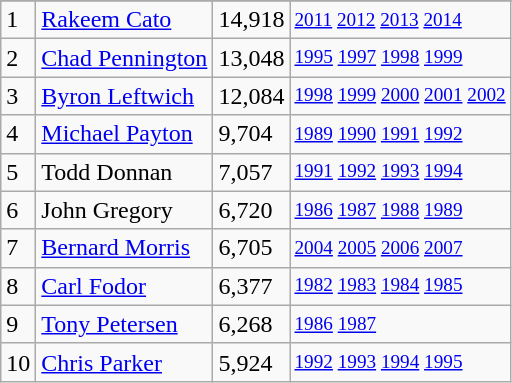<table class="wikitable">
<tr>
</tr>
<tr>
<td>1</td>
<td><a href='#'>Rakeem Cato</a></td>
<td><abbr>14,918</abbr></td>
<td style="font-size:80%;"><a href='#'>2011</a> <a href='#'>2012</a> <a href='#'>2013</a> <a href='#'>2014</a></td>
</tr>
<tr>
<td>2</td>
<td><a href='#'>Chad Pennington</a></td>
<td><abbr>13,048</abbr></td>
<td style="font-size:80%;"><a href='#'>1995</a> <a href='#'>1997</a> <a href='#'>1998</a> <a href='#'>1999</a></td>
</tr>
<tr>
<td>3</td>
<td><a href='#'>Byron Leftwich</a></td>
<td><abbr>12,084</abbr></td>
<td style="font-size:80%;"><a href='#'>1998</a> <a href='#'>1999</a> <a href='#'>2000</a> <a href='#'>2001</a> <a href='#'>2002</a></td>
</tr>
<tr>
<td>4</td>
<td><a href='#'>Michael Payton</a></td>
<td><abbr>9,704</abbr></td>
<td style="font-size:80%;"><a href='#'>1989</a> <a href='#'>1990</a> <a href='#'>1991</a> <a href='#'>1992</a></td>
</tr>
<tr>
<td>5</td>
<td>Todd Donnan</td>
<td><abbr>7,057</abbr></td>
<td style="font-size:80%;"><a href='#'>1991</a> <a href='#'>1992</a> <a href='#'>1993</a> <a href='#'>1994</a></td>
</tr>
<tr>
<td>6</td>
<td>John Gregory</td>
<td><abbr>6,720</abbr></td>
<td style="font-size:80%;"><a href='#'>1986</a> <a href='#'>1987</a> <a href='#'>1988</a> <a href='#'>1989</a></td>
</tr>
<tr>
<td>7</td>
<td><a href='#'>Bernard Morris</a></td>
<td><abbr>6,705</abbr></td>
<td style="font-size:80%;"><a href='#'>2004</a> <a href='#'>2005</a> <a href='#'>2006</a> <a href='#'>2007</a></td>
</tr>
<tr>
<td>8</td>
<td><a href='#'>Carl Fodor</a></td>
<td><abbr>6,377</abbr></td>
<td style="font-size:80%;"><a href='#'>1982</a> <a href='#'>1983</a> <a href='#'>1984</a> <a href='#'>1985</a></td>
</tr>
<tr>
<td>9</td>
<td><a href='#'>Tony Petersen</a></td>
<td><abbr>6,268</abbr></td>
<td style="font-size:80%;"><a href='#'>1986</a> <a href='#'>1987</a></td>
</tr>
<tr>
<td>10</td>
<td><a href='#'>Chris Parker</a></td>
<td><abbr>5,924</abbr></td>
<td style="font-size:80%;"><a href='#'>1992</a> <a href='#'>1993</a> <a href='#'>1994</a> <a href='#'>1995</a></td>
</tr>
</table>
